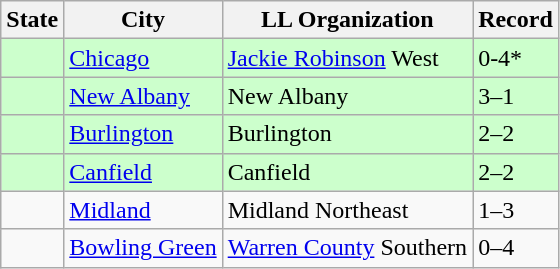<table class="wikitable">
<tr>
<th>State</th>
<th>City</th>
<th>LL Organization</th>
<th>Record</th>
</tr>
<tr bgcolor="ccffcc">
<td><strong></strong></td>
<td><a href='#'>Chicago</a></td>
<td><a href='#'>Jackie Robinson</a> West</td>
<td>0-4*</td>
</tr>
<tr bgcolor="ccffcc">
<td><strong></strong></td>
<td><a href='#'>New Albany</a></td>
<td>New Albany</td>
<td>3–1</td>
</tr>
<tr bgcolor="ccffcc">
<td><strong></strong></td>
<td><a href='#'>Burlington</a></td>
<td>Burlington</td>
<td>2–2</td>
</tr>
<tr bgcolor="ccffcc">
<td><strong></strong></td>
<td><a href='#'>Canfield</a></td>
<td>Canfield</td>
<td>2–2</td>
</tr>
<tr>
<td><strong></strong></td>
<td><a href='#'>Midland</a></td>
<td>Midland Northeast</td>
<td>1–3</td>
</tr>
<tr>
<td><strong></strong></td>
<td><a href='#'>Bowling Green</a></td>
<td><a href='#'>Warren County</a> Southern</td>
<td>0–4</td>
</tr>
</table>
